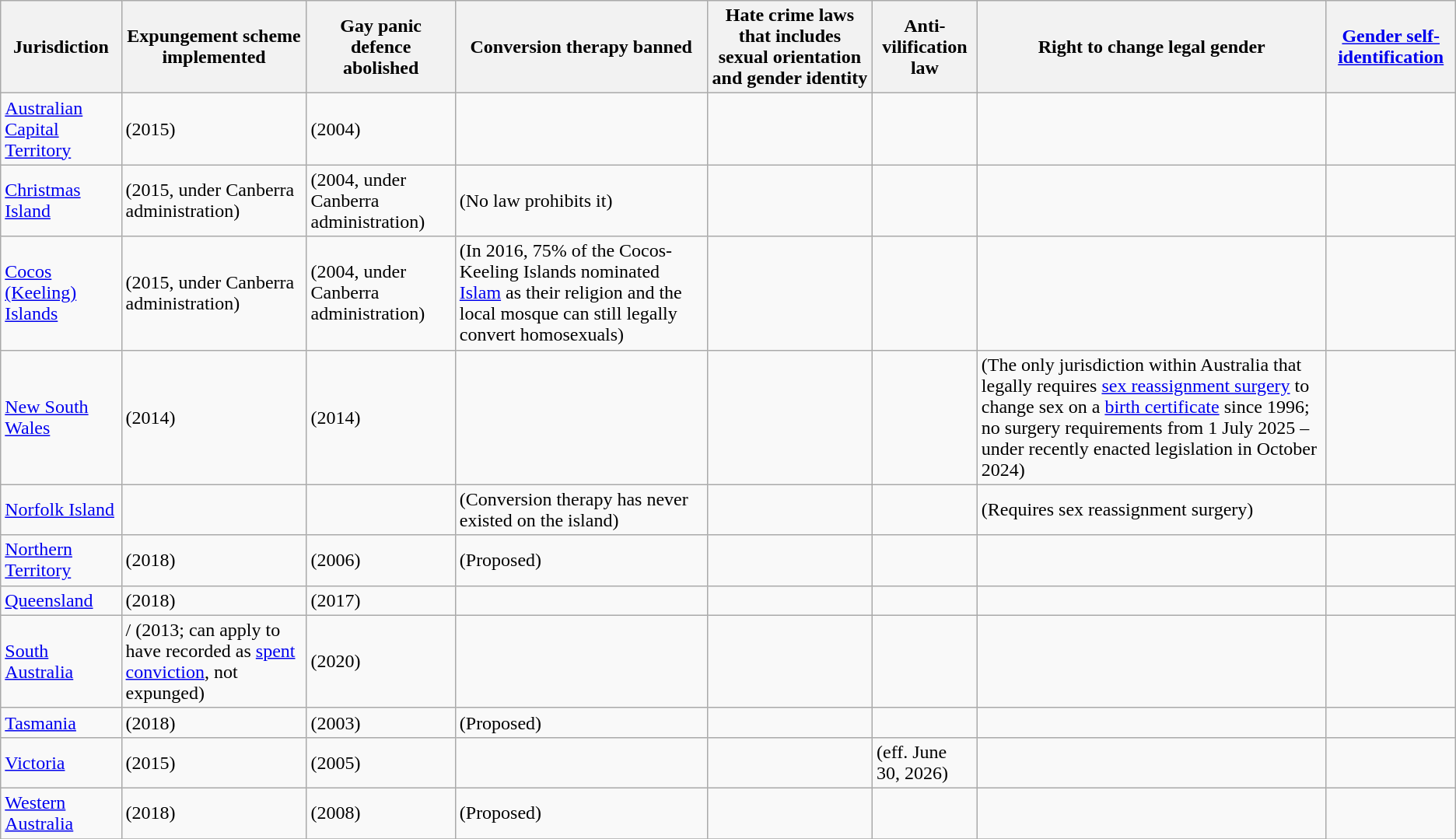<table class=wikitable>
<tr>
<th>Jurisdiction</th>
<th>Expungement scheme implemented</th>
<th>Gay panic defence abolished</th>
<th>Conversion therapy banned</th>
<th>Hate crime laws that includes sexual orientation and gender identity</th>
<th>Anti-vilification law</th>
<th>Right to change legal gender</th>
<th><a href='#'>Gender self-identification</a></th>
</tr>
<tr>
<td> <a href='#'>Australian Capital Territory</a></td>
<td>  (2015)</td>
<td>  (2004)</td>
<td></td>
<td> </td>
<td> </td>
<td> </td>
</tr>
<tr>
<td> <a href='#'>Christmas Island</a></td>
<td>  (2015, under Canberra administration)</td>
<td>  (2004, under Canberra administration)</td>
<td>  (No law prohibits it)</td>
<td> </td>
<td> </td>
<td> </td>
<td></td>
</tr>
<tr>
<td> <a href='#'>Cocos (Keeling) Islands</a></td>
<td>  (2015, under Canberra administration)</td>
<td>  (2004, under Canberra administration)</td>
<td> (In 2016, 75% of the Cocos-Keeling Islands nominated <a href='#'>Islam</a> as their religion and the local mosque can still legally convert homosexuals)</td>
<td> </td>
<td> </td>
<td> </td>
<td></td>
</tr>
<tr>
<td> <a href='#'>New South Wales</a></td>
<td>  (2014)</td>
<td>  (2014)</td>
<td> </td>
<td> </td>
<td> </td>
<td> (The only jurisdiction within Australia that legally requires <a href='#'>sex reassignment surgery</a> to change sex on a <a href='#'>birth certificate</a> since 1996; no surgery requirements from 1 July 2025 – under recently enacted legislation in October 2024)</td>
<td></td>
</tr>
<tr>
<td> <a href='#'>Norfolk Island</a></td>
<td></td>
<td></td>
<td> (Conversion therapy has never existed on the island)</td>
<td></td>
<td></td>
<td> (Requires sex reassignment surgery)</td>
<td></td>
</tr>
<tr>
<td> <a href='#'>Northern Territory</a></td>
<td> (2018)</td>
<td>  (2006)</td>
<td>  (Proposed)</td>
<td> </td>
<td> </td>
<td></td>
</tr>
<tr>
<td> <a href='#'>Queensland</a></td>
<td>  (2018)</td>
<td>  (2017)</td>
<td> </td>
<td> </td>
<td> </td>
<td></td>
<td></td>
</tr>
<tr>
<td> <a href='#'>South Australia</a></td>
<td> / (2013; can apply to have recorded as <a href='#'>spent conviction</a>, not expunged)</td>
<td>  (2020)</td>
<td> </td>
<td></td>
<td> </td>
<td> </td>
<td></td>
</tr>
<tr>
<td> <a href='#'>Tasmania</a></td>
<td>  (2018)</td>
<td>  (2003)</td>
<td>  (Proposed)</td>
<td> </td>
<td> </td>
<td></td>
<td></td>
</tr>
<tr>
<td> <a href='#'>Victoria</a></td>
<td>  (2015)</td>
<td>  (2005)</td>
<td> </td>
<td> </td>
<td> (eff. June 30, 2026)</td>
<td> </td>
<td></td>
</tr>
<tr>
<td> <a href='#'>Western Australia</a></td>
<td> (2018)</td>
<td>  (2008)</td>
<td> (Proposed)</td>
<td> </td>
<td> </td>
<td></td>
</tr>
<tr>
</tr>
</table>
